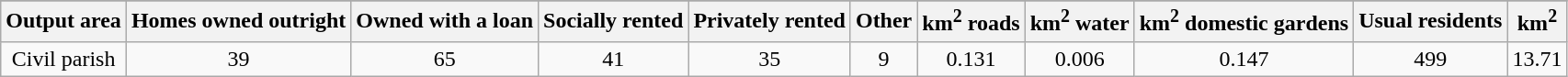<table class="wikitable">
<tr>
</tr>
<tr>
<th>Output area</th>
<th>Homes owned outright</th>
<th>Owned with a loan</th>
<th>Socially rented</th>
<th>Privately rented</th>
<th>Other</th>
<th>km<sup>2</sup> roads</th>
<th>km<sup>2</sup> water</th>
<th>km<sup>2</sup>  domestic gardens</th>
<th>Usual residents</th>
<th>km<sup>2</sup></th>
</tr>
<tr align=center>
<td>Civil parish</td>
<td>39</td>
<td>65</td>
<td>41</td>
<td>35</td>
<td>9</td>
<td>0.131</td>
<td>0.006</td>
<td>0.147</td>
<td>499</td>
<td>13.71</td>
</tr>
</table>
